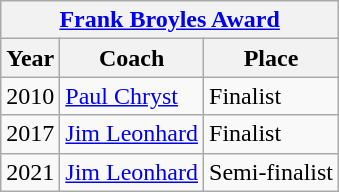<table class="wikitable">
<tr>
<th colspan=3><strong><a href='#'>Frank Broyles Award</a></strong></th>
</tr>
<tr>
<th>Year</th>
<th>Coach</th>
<th>Place</th>
</tr>
<tr>
<td>2010</td>
<td><a href='#'>Paul Chryst</a></td>
<td>Finalist</td>
</tr>
<tr>
<td>2017</td>
<td><a href='#'>Jim Leonhard</a></td>
<td>Finalist</td>
</tr>
<tr>
<td>2021</td>
<td><a href='#'>Jim Leonhard</a></td>
<td>Semi-finalist</td>
</tr>
</table>
